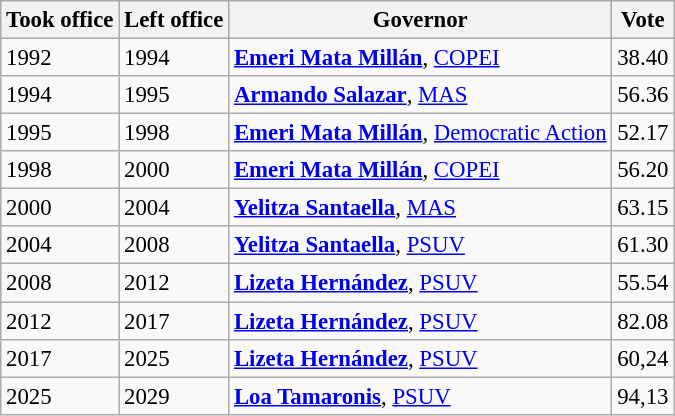<table class="wikitable" style="font-size: 95%;">
<tr>
<th>Took office</th>
<th>Left office</th>
<th>Governor</th>
<th>Vote</th>
</tr>
<tr>
<td>1992</td>
<td>1994</td>
<td><strong><a href='#'>Emeri Mata Millán</a></strong>, <a href='#'>COPEI</a></td>
<td>38.40</td>
</tr>
<tr>
<td>1994</td>
<td>1995</td>
<td><strong><a href='#'>Armando Salazar</a></strong>, <a href='#'>MAS</a></td>
<td>56.36</td>
</tr>
<tr>
<td>1995</td>
<td>1998</td>
<td><strong><a href='#'>Emeri Mata Millán</a></strong>, <a href='#'>Democratic Action</a></td>
<td>52.17</td>
</tr>
<tr>
<td>1998</td>
<td>2000</td>
<td><strong><a href='#'>Emeri Mata Millán</a></strong>, <a href='#'>COPEI</a></td>
<td>56.20</td>
</tr>
<tr>
<td>2000</td>
<td>2004</td>
<td><strong><a href='#'>Yelitza Santaella</a></strong>, <a href='#'>MAS</a></td>
<td>63.15</td>
</tr>
<tr>
<td>2004</td>
<td>2008</td>
<td><strong><a href='#'>Yelitza Santaella</a></strong>, <a href='#'>PSUV</a></td>
<td>61.30</td>
</tr>
<tr>
<td>2008</td>
<td>2012</td>
<td><strong><a href='#'>Lizeta Hernández</a></strong>, <a href='#'>PSUV</a></td>
<td>55.54</td>
</tr>
<tr>
<td>2012</td>
<td>2017</td>
<td><strong><a href='#'>Lizeta Hernández</a></strong>, <a href='#'>PSUV</a></td>
<td>82.08</td>
</tr>
<tr>
<td>2017</td>
<td>2025</td>
<td><strong><a href='#'>Lizeta Hernández</a></strong>, <a href='#'>PSUV</a></td>
<td>60,24</td>
</tr>
<tr>
<td>2025</td>
<td>2029</td>
<td><strong><a href='#'>Loa Tamaronis</a></strong>, <a href='#'>PSUV</a></td>
<td>94,13</td>
</tr>
</table>
